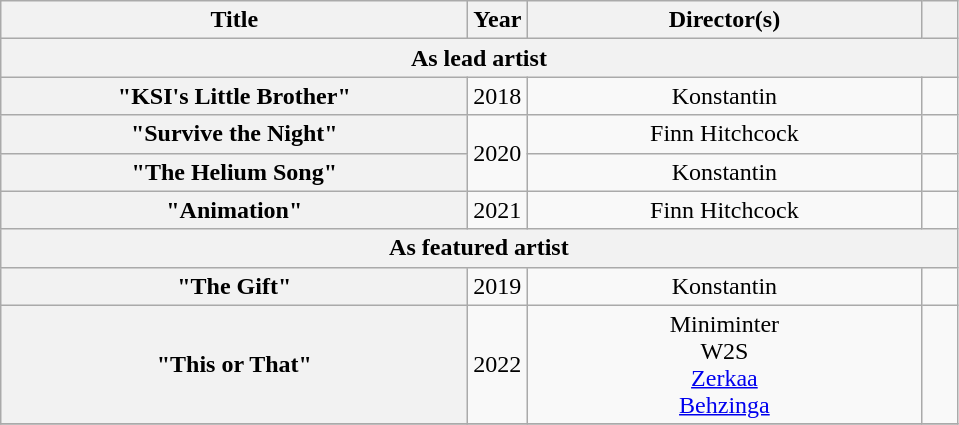<table class="wikitable plainrowheaders" style="text-align:center;">
<tr>
<th scope="col" style="width:19em;">Title</th>
<th scope="col" style="width:1em;">Year</th>
<th scope="col" style="width:16em;">Director(s)</th>
<th scope="col" style="width:1em;"></th>
</tr>
<tr>
<th scope="col" colspan="4">As lead artist</th>
</tr>
<tr>
<th scope="row">"KSI's Little Brother"</th>
<td>2018</td>
<td>Konstantin</td>
<td></td>
</tr>
<tr>
<th scope="row">"Survive the Night"<br></th>
<td rowspan="2">2020</td>
<td>Finn Hitchcock</td>
<td></td>
</tr>
<tr>
<th scope="row">"The Helium Song"<br></th>
<td>Konstantin</td>
<td></td>
</tr>
<tr>
<th scope="row">"Animation"<br></th>
<td>2021</td>
<td>Finn Hitchcock</td>
<td></td>
</tr>
<tr>
<th scope="col" colspan="4">As featured artist</th>
</tr>
<tr>
<th scope="row">"The Gift"<br></th>
<td>2019</td>
<td>Konstantin</td>
<td></td>
</tr>
<tr>
<th scope="row">"This or That"<br></th>
<td>2022</td>
<td>Miniminter <br> W2S <br> <a href='#'>Zerkaa</a> <br> <a href='#'>Behzinga</a></td>
<td></td>
</tr>
<tr>
</tr>
</table>
